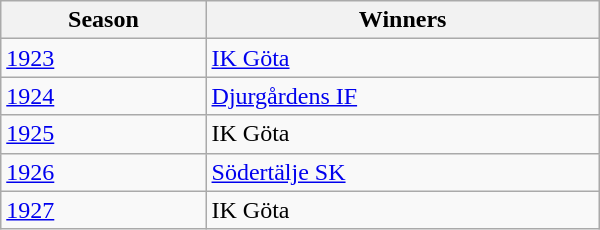<table class="wikitable sortable" style="width:400px;">
<tr>
<th>Season</th>
<th>Winners</th>
</tr>
<tr>
<td><a href='#'>1923</a></td>
<td><a href='#'>IK Göta</a></td>
</tr>
<tr>
<td><a href='#'>1924</a></td>
<td><a href='#'>Djurgårdens IF</a></td>
</tr>
<tr>
<td><a href='#'>1925</a></td>
<td>IK Göta</td>
</tr>
<tr>
<td><a href='#'>1926</a></td>
<td><a href='#'>Södertälje SK</a></td>
</tr>
<tr>
<td><a href='#'>1927</a></td>
<td>IK Göta</td>
</tr>
</table>
